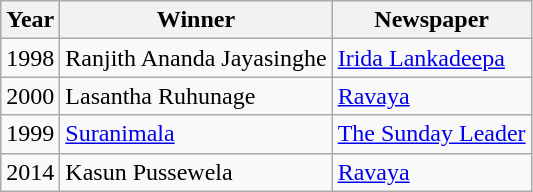<table class="wikitable sortable mw-collapsible mw-collapsed">
<tr>
<th>Year</th>
<th>Winner</th>
<th>Newspaper</th>
</tr>
<tr>
<td>1998</td>
<td>Ranjith Ananda Jayasinghe</td>
<td><a href='#'>Irida Lankadeepa</a></td>
</tr>
<tr>
<td>2000</td>
<td>Lasantha Ruhunage</td>
<td><a href='#'>Ravaya</a></td>
</tr>
<tr>
<td>1999</td>
<td><a href='#'>Suranimala</a></td>
<td><a href='#'>The Sunday Leader</a></td>
</tr>
<tr>
<td>2014</td>
<td>Kasun Pussewela</td>
<td><a href='#'>Ravaya</a></td>
</tr>
</table>
